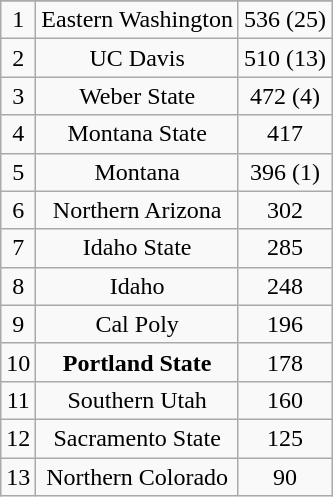<table class="wikitable" style="display: inline-table;">
<tr align="center">
</tr>
<tr align="center">
<td>1</td>
<td>Eastern Washington</td>
<td>536 (25)</td>
</tr>
<tr align="center">
<td>2</td>
<td>UC Davis</td>
<td>510 (13)</td>
</tr>
<tr align="center">
<td>3</td>
<td>Weber State</td>
<td>472 (4)</td>
</tr>
<tr align="center">
<td>4</td>
<td>Montana State</td>
<td>417</td>
</tr>
<tr align="center">
<td>5</td>
<td>Montana</td>
<td>396 (1)</td>
</tr>
<tr align="center">
<td>6</td>
<td>Northern Arizona</td>
<td>302</td>
</tr>
<tr align="center">
<td>7</td>
<td>Idaho State</td>
<td>285</td>
</tr>
<tr align="center">
<td>8</td>
<td>Idaho</td>
<td>248</td>
</tr>
<tr align="center">
<td>9</td>
<td>Cal Poly</td>
<td>196</td>
</tr>
<tr align="center">
<td>10</td>
<td><strong>Portland State</strong></td>
<td>178</td>
</tr>
<tr align="center">
<td>11</td>
<td>Southern Utah</td>
<td>160</td>
</tr>
<tr align="center">
<td>12</td>
<td>Sacramento State</td>
<td>125</td>
</tr>
<tr align="center">
<td>13</td>
<td>Northern Colorado</td>
<td>90</td>
</tr>
</table>
